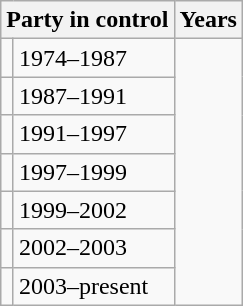<table class="wikitable">
<tr>
<th colspan=2>Party in control</th>
<th>Years</th>
</tr>
<tr>
<td></td>
<td>1974–1987</td>
</tr>
<tr>
<td></td>
<td>1987–1991</td>
</tr>
<tr>
<td></td>
<td>1991–1997</td>
</tr>
<tr>
<td></td>
<td>1997–1999</td>
</tr>
<tr>
<td></td>
<td>1999–2002</td>
</tr>
<tr>
<td></td>
<td>2002–2003</td>
</tr>
<tr>
<td></td>
<td>2003–present</td>
</tr>
</table>
